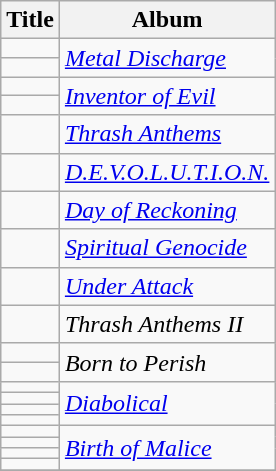<table class="wikitable" border="2">
<tr>
<th>Title</th>
<th>Album</th>
</tr>
<tr>
<td></td>
<td rowspan="2"><em><a href='#'>Metal Discharge</a></em></td>
</tr>
<tr>
<td></td>
</tr>
<tr>
<td></td>
<td rowspan="2"><em><a href='#'>Inventor of Evil</a></em></td>
</tr>
<tr>
<td></td>
</tr>
<tr>
<td></td>
<td><em><a href='#'>Thrash Anthems</a></em></td>
</tr>
<tr>
<td></td>
<td><em><a href='#'>D.E.V.O.L.U.T.I.O.N.</a></em></td>
</tr>
<tr>
<td></td>
<td><em><a href='#'>Day of Reckoning</a></em></td>
</tr>
<tr>
<td></td>
<td><em><a href='#'>Spiritual Genocide</a></em></td>
</tr>
<tr>
<td></td>
<td><em><a href='#'>Under Attack</a></em></td>
</tr>
<tr>
<td></td>
<td><em>Thrash Anthems II</em></td>
</tr>
<tr>
<td></td>
<td rowspan="2"><em>Born to Perish</em></td>
</tr>
<tr>
<td></td>
</tr>
<tr>
<td></td>
<td rowspan="4"><em><a href='#'>Diabolical</a></em></td>
</tr>
<tr>
<td></td>
</tr>
<tr>
<td></td>
</tr>
<tr>
<td></td>
</tr>
<tr>
<td></td>
<td rowspan="4"><em><a href='#'>Birth of Malice</a></em></td>
</tr>
<tr>
<td></td>
</tr>
<tr>
<td></td>
</tr>
<tr>
<td></td>
</tr>
<tr>
</tr>
</table>
